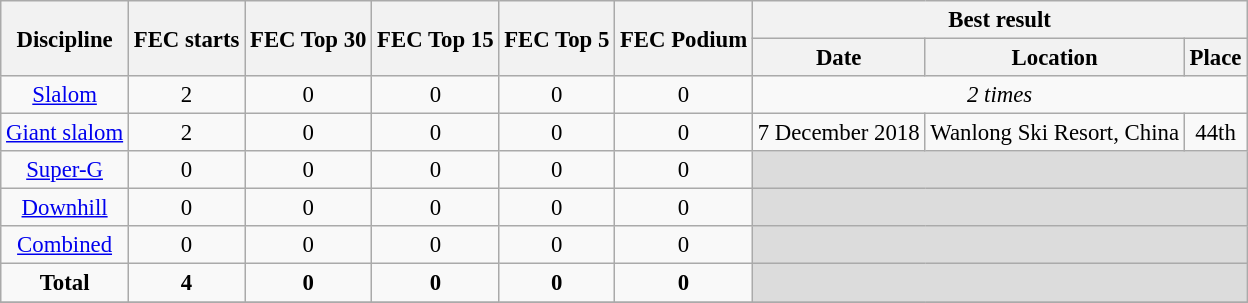<table class="wikitable" style="text-align:center; font-size:95%;">
<tr>
<th rowspan=2>Discipline</th>
<th rowspan=2>FEC starts</th>
<th rowspan=2>FEC Top 30</th>
<th rowspan=2>FEC Top 15</th>
<th rowspan=2>FEC Top 5</th>
<th rowspan=2>FEC Podium</th>
<th colspan=3>Best result</th>
</tr>
<tr>
<th>Date</th>
<th>Location</th>
<th>Place</th>
</tr>
<tr>
<td align=center><a href='#'>Slalom</a></td>
<td align=center>2</td>
<td align=center>0</td>
<td align=center>0</td>
<td align=center>0</td>
<td align=center>0</td>
<td colspan=3> <em>2 times</em></td>
</tr>
<tr>
<td align=center><a href='#'>Giant slalom</a></td>
<td align=center>2</td>
<td align=center>0</td>
<td align=center>0</td>
<td align=center>0</td>
<td align=center>0</td>
<td align=left>7 December 2018</td>
<td align=left> Wanlong Ski Resort, China</td>
<td>44th</td>
</tr>
<tr>
<td align=center><a href='#'>Super-G</a></td>
<td align=center>0</td>
<td align=center>0</td>
<td align=center>0</td>
<td align=center>0</td>
<td align=center>0</td>
<td colspan=3 bgcolor=#DCDCDC></td>
</tr>
<tr>
<td align=center><a href='#'>Downhill</a></td>
<td align=center>0</td>
<td align=center>0</td>
<td align=center>0</td>
<td align=center>0</td>
<td align=center>0</td>
<td colspan=3 bgcolor=#DCDCDC></td>
</tr>
<tr>
<td align=center><a href='#'>Combined</a></td>
<td align=center>0</td>
<td align=center>0</td>
<td align=center>0</td>
<td align=center>0</td>
<td align=center>0</td>
<td colspan=3 bgcolor=#DCDCDC></td>
</tr>
<tr>
<td align=center><strong>Total</strong></td>
<td align=center><strong>4</strong></td>
<td align=center><strong>0</strong></td>
<td align=center><strong>0</strong></td>
<td align=center><strong>0</strong></td>
<td align=center><strong>0</strong></td>
<td colspan=3 bgcolor=#DCDCDC></td>
</tr>
<tr>
</tr>
</table>
